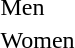<table>
<tr>
<td>Men</td>
<td></td>
<td></td>
<td></td>
</tr>
<tr>
<td>Women</td>
<td></td>
<td></td>
<td></td>
</tr>
</table>
